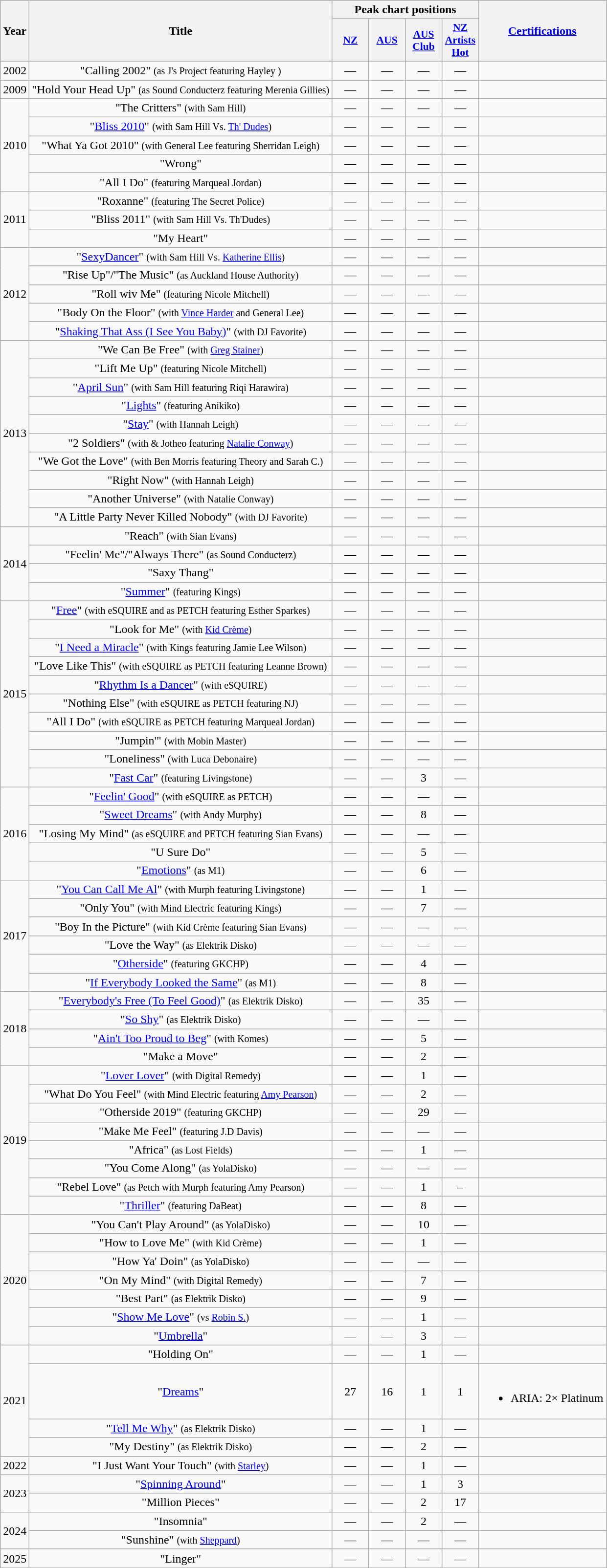<table class="wikitable plainrowheaders" style="text-align:center;">
<tr>
<th rowspan="2">Year</th>
<th rowspan="2">Title</th>
<th colspan="4">Peak chart positions</th>
<th rowspan="2"><a href='#'>Certifications</a></th>
</tr>
<tr>
<th scope="col" style="width:3em;font-size:90%;"><a href='#'>NZ</a><br></th>
<th scope="col" style="width:3em;font-size:90%;"><a href='#'>AUS</a><br></th>
<th scope="col" style="width:3em;font-size:90%;"><a href='#'>AUS<br>Club</a><br></th>
<th scope="col" style="width:3em;font-size:90%;"><a href='#'>NZ<br>Artists<br>Hot</a><br></th>
</tr>
<tr>
<td>2002</td>
<td>"Calling 2002" <small>(as J's Project featuring Hayley )</small></td>
<td>—</td>
<td>—</td>
<td>—</td>
<td>—</td>
<td></td>
</tr>
<tr>
<td>2009</td>
<td>"Hold Your Head Up" <small>(as Sound Conducterz featuring Merenia Gillies)</small></td>
<td>—</td>
<td>—</td>
<td>—</td>
<td>—</td>
<td></td>
</tr>
<tr>
<td rowspan="5">2010</td>
<td>"The Critters" <small>(with Sam Hill)</small></td>
<td>—</td>
<td>—</td>
<td>—</td>
<td>—</td>
<td></td>
</tr>
<tr>
<td>"<a href='#'>Bliss 2010</a>" <small>(with Sam Hill Vs. <a href='#'>Th' Dudes</a>)</small></td>
<td>—</td>
<td>—</td>
<td>—</td>
<td>—</td>
<td></td>
</tr>
<tr>
<td>"What Ya Got 2010" <small>(with General Lee featuring Sherridan Leigh)</small></td>
<td>—</td>
<td>—</td>
<td>—</td>
<td>—</td>
<td></td>
</tr>
<tr>
<td>"Wrong"</td>
<td>—</td>
<td>—</td>
<td>—</td>
<td>—</td>
<td></td>
</tr>
<tr>
<td>"All I Do" <small>(featuring Marqueal Jordan)</small></td>
<td>—</td>
<td>—</td>
<td>—</td>
<td>—</td>
<td></td>
</tr>
<tr>
<td rowspan="3">2011</td>
<td>"Roxanne" <small>(featuring The Secret Police)</small></td>
<td>—</td>
<td>—</td>
<td>—</td>
<td>—</td>
<td></td>
</tr>
<tr>
<td>"Bliss 2011" <small>(with Sam Hill Vs. Th'Dudes)</small></td>
<td>—</td>
<td>—</td>
<td>—</td>
<td>—</td>
<td></td>
</tr>
<tr>
<td>"My Heart"</td>
<td>—</td>
<td>—</td>
<td>—</td>
<td>—</td>
<td></td>
</tr>
<tr>
<td rowspan="5">2012</td>
<td>"<a href='#'>SexyDancer</a>" <small>(with Sam Hill Vs. <a href='#'>Katherine Ellis</a>)</small></td>
<td>—</td>
<td>—</td>
<td>—</td>
<td>—</td>
<td></td>
</tr>
<tr>
<td>"Rise Up"/"The Music" <small>(as Auckland House Authority)</small></td>
<td>—</td>
<td>—</td>
<td>—</td>
<td>—</td>
<td></td>
</tr>
<tr>
<td>"Roll wiv Me" <small>(featuring Nicole Mitchell)</small></td>
<td>—</td>
<td>—</td>
<td>—</td>
<td>—</td>
<td></td>
</tr>
<tr>
<td>"Body On the Floor" <small>(with <a href='#'>Vince Harder</a> and General Lee)</small></td>
<td>—</td>
<td>—</td>
<td>—</td>
<td>—</td>
<td></td>
</tr>
<tr>
<td>"<a href='#'>Shaking That Ass (I See You Baby)</a>" <small>(with DJ Favorite)</small></td>
<td>—</td>
<td>—</td>
<td>—</td>
<td>—</td>
<td></td>
</tr>
<tr>
<td rowspan="10">2013</td>
<td>"We Can Be Free" <small>(with <a href='#'>Greg Stainer</a>)</small></td>
<td>—</td>
<td>—</td>
<td>—</td>
<td>—</td>
<td></td>
</tr>
<tr>
<td>"Lift Me Up" <small>(featuring Nicole Mitchell)</small></td>
<td>—</td>
<td>—</td>
<td>—</td>
<td>—</td>
<td></td>
</tr>
<tr>
<td>"<a href='#'>April Sun</a>" <small>(with Sam Hill featuring Riqi Harawira)</small></td>
<td>—</td>
<td>—</td>
<td>—</td>
<td>—</td>
<td></td>
</tr>
<tr>
<td>"<a href='#'>Lights</a>" <small>(featuring Anikiko)</small></td>
<td>—</td>
<td>—</td>
<td>—</td>
<td>—</td>
<td></td>
</tr>
<tr>
<td>"<a href='#'>Stay</a>" <small>(with Hannah Leigh)</small></td>
<td>—</td>
<td>—</td>
<td>—</td>
<td>—</td>
<td></td>
</tr>
<tr>
<td>"2 Soldiers" <small>(with & Jotheo featuring <a href='#'>Natalie Conway</a>)</small></td>
<td>—</td>
<td>—</td>
<td>—</td>
<td>—</td>
<td></td>
</tr>
<tr>
<td>"We Got the Love" <small>(with Ben Morris featuring Theory and Sarah C.)</small></td>
<td>—</td>
<td>—</td>
<td>—</td>
<td>—</td>
<td></td>
</tr>
<tr>
<td>"Right Now" <small>(with Hannah Leigh)</small></td>
<td>—</td>
<td>—</td>
<td>—</td>
<td>—</td>
<td></td>
</tr>
<tr>
<td>"Another Universe" <small>(with Natalie Conway)</small></td>
<td>—</td>
<td>—</td>
<td>—</td>
<td>—</td>
<td></td>
</tr>
<tr>
<td>"A Little Party Never Killed Nobody" <small>(with DJ Favorite)</small></td>
<td>—</td>
<td>—</td>
<td>—</td>
<td>—</td>
<td></td>
</tr>
<tr>
<td rowspan="4">2014</td>
<td>"Reach" <small>(with Sian Evans)</small></td>
<td>—</td>
<td>—</td>
<td>—</td>
<td>—</td>
<td></td>
</tr>
<tr>
<td>"Feelin' Me"/"Always There" <small>(as Sound Conducterz)</small></td>
<td>—</td>
<td>—</td>
<td>—</td>
<td>—</td>
<td></td>
</tr>
<tr>
<td>"Saxy Thang"</td>
<td>—</td>
<td>—</td>
<td>—</td>
<td>—</td>
<td></td>
</tr>
<tr>
<td>"<a href='#'>Summer</a>" <small>(featuring Kings)</small></td>
<td>—</td>
<td>—</td>
<td>—</td>
<td>—</td>
<td></td>
</tr>
<tr>
<td rowspan="10">2015</td>
<td>"<a href='#'>Free</a>" <small>(with eSQUIRE and as PETCH featuring Esther Sparkes)</small></td>
<td>—</td>
<td>—</td>
<td>—</td>
<td>—</td>
<td></td>
</tr>
<tr>
<td>"Look for Me" <small>(with <a href='#'>Kid Crème</a>)</small></td>
<td>—</td>
<td>—</td>
<td>—</td>
<td>—</td>
<td></td>
</tr>
<tr>
<td>"<a href='#'>I Need a Miracle</a>" <small>(with Kings featuring Jamie Lee Wilson)</small></td>
<td>—</td>
<td>—</td>
<td>—</td>
<td>—</td>
<td></td>
</tr>
<tr>
<td>"Love Like This" <small>(with eSQUIRE as PETCH featuring Leanne Brown)</small></td>
<td>—</td>
<td>—</td>
<td>—</td>
<td>—</td>
<td></td>
</tr>
<tr>
<td>"<a href='#'>Rhythm Is a Dancer</a>" <small>(with eSQUIRE)</small></td>
<td>—</td>
<td>—</td>
<td>—</td>
<td>—</td>
<td></td>
</tr>
<tr>
<td>"Nothing Else" <small>(with eSQUIRE as PETCH featuring NJ)</small></td>
<td>—</td>
<td>—</td>
<td>—</td>
<td>—</td>
<td></td>
</tr>
<tr>
<td>"All I Do" <small>(with eSQUIRE as PETCH featuring Marqueal Jordan)</small></td>
<td>—</td>
<td>—</td>
<td>—</td>
<td>—</td>
<td></td>
</tr>
<tr>
<td>"Jumpin'" <small>(with Mobin Master)</small></td>
<td>—</td>
<td>—</td>
<td>—</td>
<td>—</td>
<td></td>
</tr>
<tr>
<td>"Loneliness" <small>(with Luca Debonaire)</small></td>
<td>—</td>
<td>—</td>
<td>—</td>
<td>—</td>
<td></td>
</tr>
<tr>
<td>"<a href='#'>Fast Car</a>" <small>(featuring Livingstone)</small></td>
<td>—</td>
<td>—</td>
<td>3</td>
<td>—</td>
<td></td>
</tr>
<tr>
<td rowspan="5">2016</td>
<td>"<a href='#'>Feelin' Good</a>" <small>(with eSQUIRE as PETCH)</small></td>
<td>—</td>
<td>—</td>
<td>—</td>
<td>—</td>
<td></td>
</tr>
<tr>
<td>"<a href='#'>Sweet Dreams</a>" <small>(with Andy Murphy)</small></td>
<td>—</td>
<td>—</td>
<td>8</td>
<td>—</td>
<td></td>
</tr>
<tr>
<td>"Losing My Mind" <small>(as eSQUIRE and PETCH featuring Sian Evans)</small></td>
<td>—</td>
<td>—</td>
<td>—</td>
<td>—</td>
<td></td>
</tr>
<tr>
<td>"U Sure Do"</td>
<td>—</td>
<td>—</td>
<td>5</td>
<td>—</td>
<td></td>
</tr>
<tr>
<td>"<a href='#'>Emotions</a>" <small>(as M1)</small></td>
<td>—</td>
<td>—</td>
<td>6</td>
<td>—</td>
<td></td>
</tr>
<tr>
<td rowspan="6">2017</td>
<td>"<a href='#'>You Can Call Me Al</a>" <small>(with Murph featuring Livingstone)</small></td>
<td>—</td>
<td>—</td>
<td>1</td>
<td>—</td>
<td></td>
</tr>
<tr>
<td>"Only You" <small>(with Mind Electric featuring Kings)</small></td>
<td>—</td>
<td>—</td>
<td>7</td>
<td>—</td>
<td></td>
</tr>
<tr>
<td>"Boy In the Picture" <small>(with Kid Crème featuring Sian Evans)</small></td>
<td>—</td>
<td>—</td>
<td>—</td>
<td>—</td>
<td></td>
</tr>
<tr>
<td>"Love the Way" <small>(as Elektrik Disko)</small></td>
<td>—</td>
<td>—</td>
<td>—</td>
<td>—</td>
<td></td>
</tr>
<tr>
<td>"<a href='#'>Otherside</a>" <small>(featuring GKCHP)</small></td>
<td>—</td>
<td>—</td>
<td>4</td>
<td>—</td>
<td></td>
</tr>
<tr>
<td>"<a href='#'>If Everybody Looked the Same</a>" <small>(as M1)</small></td>
<td>—</td>
<td>—</td>
<td>8</td>
<td>—</td>
<td></td>
</tr>
<tr>
<td rowspan="4">2018</td>
<td>"<a href='#'>Everybody's Free (To Feel Good)</a>" <small>(as Elektrik Disko)</small></td>
<td>—</td>
<td>—</td>
<td>35</td>
<td>—</td>
<td></td>
</tr>
<tr>
<td>"<a href='#'>So Shy</a>" <small>(as Elektrik Disko)</small></td>
<td>—</td>
<td>—</td>
<td>—</td>
<td>—</td>
<td></td>
</tr>
<tr>
<td>"<a href='#'>Ain't Too Proud to Beg</a>" <small>(with Komes)</small></td>
<td>—</td>
<td>—</td>
<td>5</td>
<td>—</td>
<td></td>
</tr>
<tr>
<td>"Make a Move"</td>
<td>—</td>
<td>—</td>
<td>2</td>
<td>—</td>
<td></td>
</tr>
<tr>
<td rowspan="8">2019</td>
<td>"<a href='#'>Lover Lover</a>" <small>(with Digital Remedy)</small></td>
<td>—</td>
<td>—</td>
<td>1</td>
<td>—</td>
<td></td>
</tr>
<tr>
<td>"What Do You Feel" <small>(with Mind Electric featuring <a href='#'>Amy Pearson</a>)</small></td>
<td>—</td>
<td>—</td>
<td>2</td>
<td>—</td>
<td></td>
</tr>
<tr>
<td>"Otherside 2019" <small>(featuring GKCHP)</small></td>
<td>—</td>
<td>—</td>
<td>29</td>
<td>—</td>
<td></td>
</tr>
<tr>
<td>"Make Me Feel" <small>(featuring J.D Davis)</small></td>
<td>—</td>
<td>—</td>
<td>—</td>
<td>—</td>
<td></td>
</tr>
<tr>
<td>"Africa" <small>(as Lost Fields)</small></td>
<td>—</td>
<td>—</td>
<td>1</td>
<td>—</td>
<td></td>
</tr>
<tr>
<td>"You Come Along" <small>(as YolaDisko)</small></td>
<td>—</td>
<td>—</td>
<td>—</td>
<td>—</td>
<td></td>
</tr>
<tr>
<td>"Rebel Love" <small>(as Petch with Murph featuring Amy Pearson)</small></td>
<td>—</td>
<td>—</td>
<td>1</td>
<td>–</td>
<td></td>
</tr>
<tr>
<td>"<a href='#'>Thriller</a>" <small>(featuring DaBeat)</small></td>
<td>—</td>
<td>—</td>
<td>8</td>
<td>—</td>
<td></td>
</tr>
<tr>
<td rowspan="7">2020</td>
<td>"You Can't Play Around" <small>(as YolaDisko)</small></td>
<td>—</td>
<td>—</td>
<td>10</td>
<td>—</td>
<td></td>
</tr>
<tr>
<td>"How to Love Me" <small>(with Kid Crème)</small></td>
<td>—</td>
<td>—</td>
<td>1</td>
<td>—</td>
<td></td>
</tr>
<tr>
<td>"How Ya' Doin" <small>(as YolaDisko)</small></td>
<td>—</td>
<td>—</td>
<td>—</td>
<td>—</td>
<td></td>
</tr>
<tr>
<td>"On My Mind" <small>(with Digital Remedy)</small></td>
<td>—</td>
<td>—</td>
<td>7</td>
<td>—</td>
<td></td>
</tr>
<tr>
<td>"Best Part" <small>(as Elektrik Disko)</small></td>
<td>—</td>
<td>—</td>
<td>9</td>
<td>—</td>
<td></td>
</tr>
<tr>
<td>"<a href='#'>Show Me Love</a>" <small>(vs <a href='#'>Robin S.</a>)</small></td>
<td>—</td>
<td>—</td>
<td>1</td>
<td>—</td>
<td></td>
</tr>
<tr>
<td>"<a href='#'>Umbrella</a>"</td>
<td>—</td>
<td>—</td>
<td>3</td>
<td>—</td>
<td></td>
</tr>
<tr>
<td rowspan="4">2021</td>
<td>"Holding On"</td>
<td>—</td>
<td>—</td>
<td>1</td>
<td>—</td>
<td></td>
</tr>
<tr>
<td>"<a href='#'>Dreams</a>"</td>
<td>27</td>
<td>16</td>
<td>1</td>
<td>1</td>
<td><br><ul><li>ARIA: 2× Platinum</li></ul></td>
</tr>
<tr>
<td>"<a href='#'>Tell Me Why</a>" <small>(as Elektrik Disko)</small></td>
<td>—</td>
<td>—</td>
<td>1</td>
<td>—</td>
<td></td>
</tr>
<tr>
<td>"My Destiny" <small>(as Elektrik Disko)</small></td>
<td>—</td>
<td>—</td>
<td>2</td>
<td>—</td>
<td></td>
</tr>
<tr>
<td>2022</td>
<td>"I Just Want Your Touch" <small>(with <a href='#'>Starley</a>)</small></td>
<td>—</td>
<td>—</td>
<td>1</td>
<td>—</td>
<td></td>
</tr>
<tr>
<td rowspan="2">2023</td>
<td>"<a href='#'>Spinning Around</a>" </td>
<td>—</td>
<td>—</td>
<td>1</td>
<td>3</td>
<td></td>
</tr>
<tr>
<td>"Million Pieces"</td>
<td>—</td>
<td>—</td>
<td>2</td>
<td>17</td>
<td></td>
</tr>
<tr>
<td rowspan="2">2024</td>
<td>"Insomnia"</td>
<td>—</td>
<td>—</td>
<td>2</td>
<td>—</td>
<td></td>
</tr>
<tr>
<td>"Sunshine" <small>(with <a href='#'>Sheppard</a>)</small></td>
<td>—</td>
<td>—</td>
<td>—</td>
<td>—</td>
<td></td>
</tr>
<tr>
<td>2025</td>
<td>"Linger" </td>
<td>—</td>
<td>—</td>
<td>—</td>
<td>—</td>
<td></td>
</tr>
</table>
